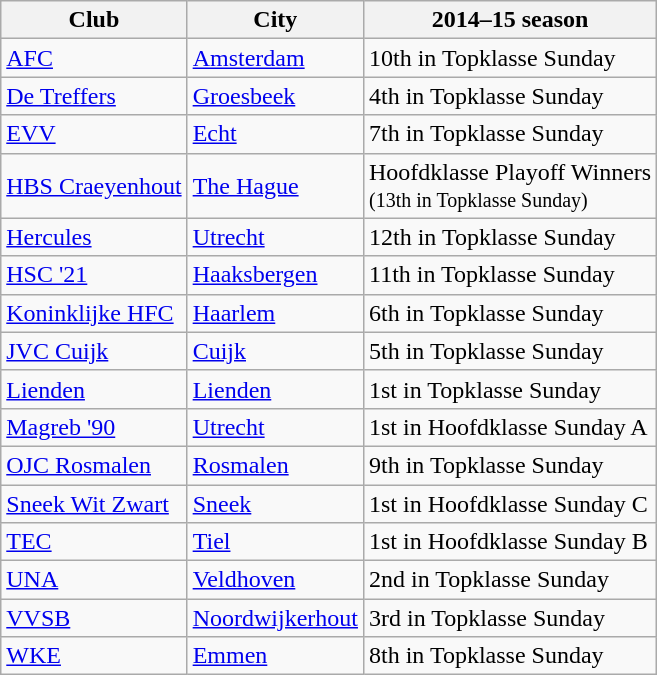<table class="wikitable">
<tr>
<th>Club</th>
<th>City</th>
<th>2014–15 season</th>
</tr>
<tr>
<td><a href='#'>AFC</a></td>
<td><a href='#'>Amsterdam</a></td>
<td>10th in Topklasse Sunday</td>
</tr>
<tr>
<td><a href='#'>De Treffers</a></td>
<td><a href='#'>Groesbeek</a></td>
<td>4th in Topklasse Sunday</td>
</tr>
<tr>
<td><a href='#'>EVV</a></td>
<td><a href='#'>Echt</a></td>
<td>7th in Topklasse Sunday</td>
</tr>
<tr>
<td><a href='#'>HBS Craeyenhout</a></td>
<td><a href='#'>The Hague</a></td>
<td>Hoofdklasse Playoff Winners<br><small>(13th in Topklasse Sunday)</small></td>
</tr>
<tr>
<td><a href='#'>Hercules</a></td>
<td><a href='#'>Utrecht</a></td>
<td>12th in Topklasse Sunday</td>
</tr>
<tr>
<td><a href='#'>HSC '21</a></td>
<td><a href='#'>Haaksbergen</a></td>
<td>11th in Topklasse Sunday</td>
</tr>
<tr>
<td><a href='#'>Koninklijke HFC</a></td>
<td><a href='#'>Haarlem</a></td>
<td>6th in Topklasse Sunday</td>
</tr>
<tr>
<td><a href='#'>JVC Cuijk</a></td>
<td><a href='#'>Cuijk</a></td>
<td>5th in Topklasse Sunday</td>
</tr>
<tr>
<td><a href='#'>Lienden</a></td>
<td><a href='#'>Lienden</a></td>
<td>1st in Topklasse Sunday</td>
</tr>
<tr>
<td><a href='#'>Magreb '90</a></td>
<td><a href='#'>Utrecht</a></td>
<td>1st in Hoofdklasse Sunday A</td>
</tr>
<tr>
<td><a href='#'>OJC Rosmalen</a></td>
<td><a href='#'>Rosmalen</a></td>
<td>9th in Topklasse Sunday</td>
</tr>
<tr>
<td><a href='#'>Sneek Wit Zwart</a></td>
<td><a href='#'>Sneek</a></td>
<td>1st in Hoofdklasse Sunday C</td>
</tr>
<tr>
<td><a href='#'>TEC</a></td>
<td><a href='#'>Tiel</a></td>
<td>1st in Hoofdklasse Sunday B</td>
</tr>
<tr>
<td><a href='#'>UNA</a></td>
<td><a href='#'>Veldhoven</a></td>
<td>2nd in Topklasse Sunday</td>
</tr>
<tr>
<td><a href='#'>VVSB</a></td>
<td><a href='#'>Noordwijkerhout</a></td>
<td>3rd in Topklasse Sunday</td>
</tr>
<tr>
<td><a href='#'>WKE</a></td>
<td><a href='#'>Emmen</a></td>
<td>8th in Topklasse Sunday</td>
</tr>
</table>
